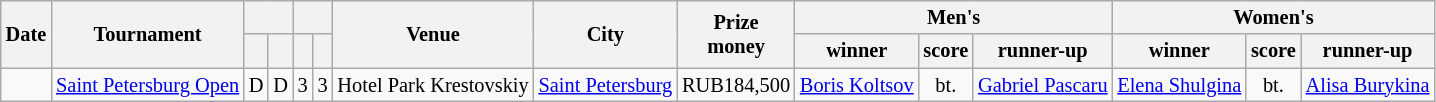<table class="wikitable sortable" style="font-size: 85%">
<tr>
<th rowspan="2">Date</th>
<th rowspan="2">Tournament</th>
<th colspan="2"></th>
<th colspan="2"></th>
<th rowspan="2">Venue</th>
<th rowspan="2">City</th>
<th rowspan="2" class=unsortable>Prize<br>money</th>
<th colspan="3">Men's</th>
<th colspan="3">Women's</th>
</tr>
<tr>
<th></th>
<th></th>
<th></th>
<th></th>
<th>winner</th>
<th>score</th>
<th>runner-up</th>
<th>winner</th>
<th>score</th>
<th>runner-up</th>
</tr>
<tr>
<td></td>
<td><a href='#'>Saint Petersburg Open</a></td>
<td align="center">D</td>
<td align="center">D</td>
<td align="center">3</td>
<td align="center">3</td>
<td>Hotel Park Krestovskiy</td>
<td> <a href='#'>Saint Petersburg</a></td>
<td>RUB184,500</td>
<td> <a href='#'>Boris Koltsov</a></td>
<td align="center">bt.</td>
<td> <a href='#'>Gabriel Pascaru</a></td>
<td> <a href='#'>Elena Shulgina</a></td>
<td align="center">bt.</td>
<td> <a href='#'>Alisa Burykina</a></td>
</tr>
</table>
